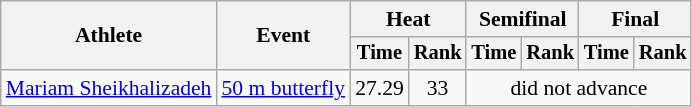<table class="wikitable" style="text-align:center; font-size:90%">
<tr>
<th rowspan="2">Athlete</th>
<th rowspan="2">Event</th>
<th colspan="2">Heat</th>
<th colspan="2">Semifinal</th>
<th colspan="2">Final</th>
</tr>
<tr style="font-size:95%">
<th>Time</th>
<th>Rank</th>
<th>Time</th>
<th>Rank</th>
<th>Time</th>
<th>Rank</th>
</tr>
<tr>
<td align=left><a href='#'>Mariam Sheikhalizadeh</a></td>
<td align=left><a href='#'>50 m butterfly</a></td>
<td>27.29</td>
<td>33</td>
<td colspan=4>did not advance</td>
</tr>
</table>
